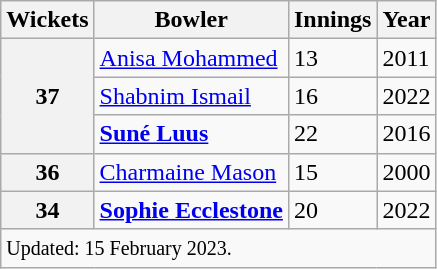<table class="wikitable sortable defaultcenter">
<tr>
<th scope="col">Wickets</th>
<th scope="col">Bowler</th>
<th scope="col">Innings</th>
<th scope="col">Year</th>
</tr>
<tr>
<th scope="row" rowspan=3>37</th>
<td> <a href='#'>Anisa Mohammed</a></td>
<td>13</td>
<td>2011</td>
</tr>
<tr>
<td> <a href='#'>Shabnim Ismail</a></td>
<td>16</td>
<td>2022</td>
</tr>
<tr>
<td> <strong><a href='#'>Suné Luus</a></strong></td>
<td>22</td>
<td>2016</td>
</tr>
<tr>
<th scope="row">36</th>
<td> <a href='#'>Charmaine Mason</a></td>
<td>15</td>
<td>2000</td>
</tr>
<tr>
<th scope="row">34</th>
<td> <strong><a href='#'>Sophie Ecclestone</a></strong></td>
<td>20</td>
<td>2022</td>
</tr>
<tr>
<td scope=row colspan=4 style="text-align:left;"><small>Updated: 15 February 2023.</small></td>
</tr>
</table>
